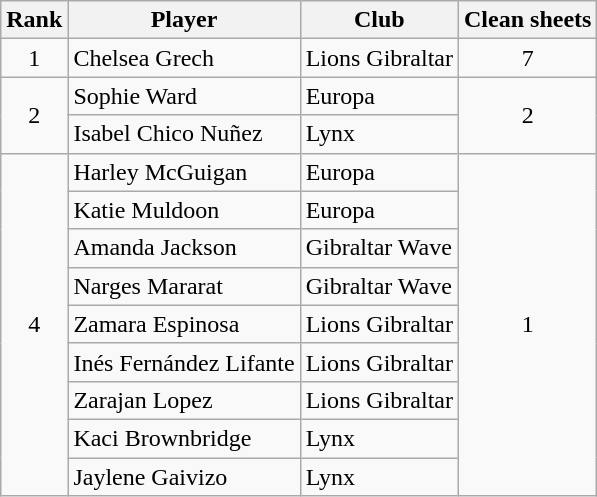<table class="wikitable" style="text-align:center">
<tr>
<th>Rank</th>
<th>Player</th>
<th>Club</th>
<th>Clean sheets</th>
</tr>
<tr>
<td>1</td>
<td align="left"> Chelsea Grech</td>
<td align="left">Lions Gibraltar</td>
<td>7</td>
</tr>
<tr>
<td rowspan=2>2</td>
<td align="left"> Sophie Ward</td>
<td align="left">Europa</td>
<td rowspan=2>2</td>
</tr>
<tr>
<td align="left"> Isabel Chico Nuñez</td>
<td align="left">Lynx</td>
</tr>
<tr>
<td rowspan=9>4</td>
<td align="left"> Harley McGuigan</td>
<td align="left">Europa</td>
<td rowspan=9>1</td>
</tr>
<tr>
<td align="left"> Katie Muldoon</td>
<td align="left">Europa</td>
</tr>
<tr>
<td align="left"> Amanda Jackson</td>
<td align="left">Gibraltar Wave</td>
</tr>
<tr>
<td align="left"> Narges Mararat</td>
<td align="left">Gibraltar Wave</td>
</tr>
<tr>
<td align="left"> Zamara Espinosa</td>
<td align="left">Lions Gibraltar</td>
</tr>
<tr>
<td align="left"> Inés Fernández Lifante</td>
<td align="left">Lions Gibraltar</td>
</tr>
<tr>
<td align="left"> Zarajan Lopez</td>
<td align="left">Lions Gibraltar</td>
</tr>
<tr>
<td align="left"> Kaci Brownbridge</td>
<td align="left">Lynx</td>
</tr>
<tr>
<td align="left"> Jaylene Gaivizo</td>
<td align="left">Lynx</td>
</tr>
</table>
